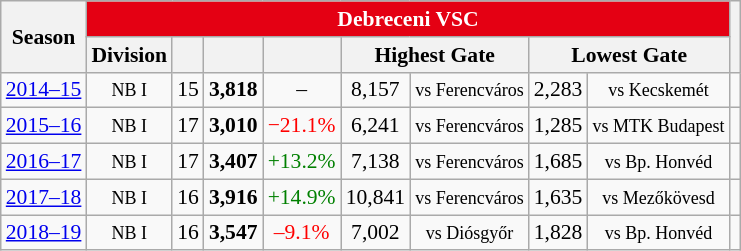<table class="wikitable" style="text-align: center; font-size: 90%;">
<tr>
<th rowspan=2>Season</th>
<th colspan=8 style="color:white;background:#E40013">Debreceni VSC</th>
<th rowspan=2></th>
</tr>
<tr>
<th>Division</th>
<th></th>
<th></th>
<th></th>
<th colspan=2>Highest Gate</th>
<th colspan=2>Lowest Gate</th>
</tr>
<tr>
<td><a href='#'>2014–15</a></td>
<td><small>NB I</small></td>
<td>15</td>
<td><strong>3,818</strong></td>
<td>–</td>
<td>8,157</td>
<td><small>vs Ferencváros</small></td>
<td>2,283</td>
<td><small>vs Kecskemét</small></td>
<td></td>
</tr>
<tr>
<td><a href='#'>2015–16</a></td>
<td><small>NB I</small></td>
<td>17</td>
<td><strong>3,010</strong></td>
<td style="color:red;">−21.1%</td>
<td>6,241</td>
<td><small>vs Ferencváros</small></td>
<td>1,285</td>
<td><small>vs MTK Budapest</small></td>
<td></td>
</tr>
<tr>
<td><a href='#'>2016–17</a></td>
<td><small>NB I</small></td>
<td>17</td>
<td><strong>3,407</strong></td>
<td style="color:green;">+13.2%</td>
<td>7,138</td>
<td><small>vs Ferencváros</small></td>
<td>1,685</td>
<td><small>vs Bp. Honvéd</small></td>
<td></td>
</tr>
<tr>
<td><a href='#'>2017–18</a></td>
<td><small>NB I</small></td>
<td>16</td>
<td><strong>3,916</strong></td>
<td style="color:green;">+14.9%</td>
<td>10,841</td>
<td><small>vs Ferencváros</small></td>
<td>1,635</td>
<td><small>vs Mezőkövesd</small></td>
<td></td>
</tr>
<tr>
<td><a href='#'>2018–19</a></td>
<td><small>NB I</small></td>
<td>16</td>
<td><strong>3,547</strong></td>
<td style="color:red;">–9.1%</td>
<td>7,002</td>
<td><small>vs Diósgyőr</small></td>
<td>1,828</td>
<td><small>vs Bp. Honvéd</small></td>
<td></td>
</tr>
</table>
